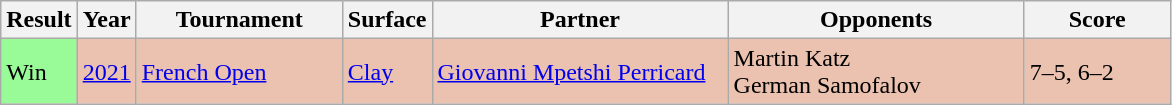<table class="wikitable">
<tr>
<th style="width:40px">Result</th>
<th style="width:30px">Year</th>
<th style="width:130px">Tournament</th>
<th style="width:50px">Surface</th>
<th style="width:190px">Partner</th>
<th style="width:190px">Opponents</th>
<th style="width:90px" class="unsortable">Score</th>
</tr>
<tr style="background:#ebc2af;">
<td style="background:#98fb98;">Win</td>
<td><a href='#'>2021</a></td>
<td><a href='#'>French Open</a></td>
<td><a href='#'>Clay</a></td>
<td> <a href='#'>Giovanni Mpetshi Perricard</a></td>
<td> Martin Katz<br> German Samofalov</td>
<td>7–5, 6–2</td>
</tr>
</table>
